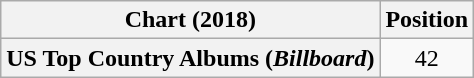<table class="wikitable plainrowheaders" style="text-align:center;">
<tr>
<th scope="col">Chart (2018)</th>
<th scope="col">Position</th>
</tr>
<tr>
<th scope="row">US Top Country Albums (<em>Billboard</em>)</th>
<td>42</td>
</tr>
</table>
